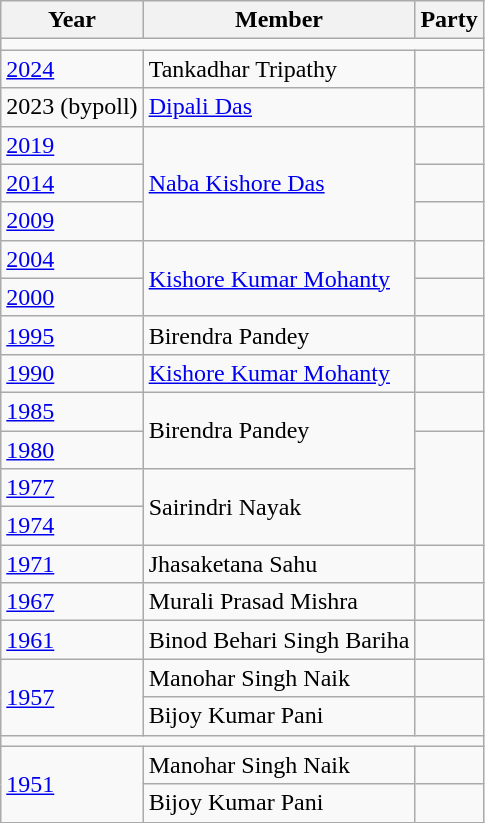<table class="wikitable sortable">
<tr>
<th>Year</th>
<th>Member</th>
<th colspan="2">Party</th>
</tr>
<tr>
<td colspan="4"></td>
</tr>
<tr>
<td><a href='#'>2024</a></td>
<td>Tankadhar Tripathy</td>
<td></td>
</tr>
<tr>
<td>2023 (bypoll)</td>
<td><a href='#'>Dipali Das</a></td>
<td></td>
</tr>
<tr>
<td><a href='#'>2019</a></td>
<td rowspan=3><a href='#'>Naba Kishore Das</a></td>
</tr>
<tr>
<td><a href='#'>2014</a></td>
<td></td>
</tr>
<tr>
<td><a href='#'>2009</a></td>
</tr>
<tr>
<td><a href='#'>2004</a></td>
<td rowspan=2><a href='#'>Kishore Kumar Mohanty</a></td>
<td></td>
</tr>
<tr>
<td><a href='#'>2000</a></td>
</tr>
<tr>
<td><a href='#'>1995</a></td>
<td>Birendra Pandey</td>
<td></td>
</tr>
<tr>
<td><a href='#'>1990</a></td>
<td><a href='#'>Kishore Kumar Mohanty</a></td>
<td></td>
</tr>
<tr>
<td><a href='#'>1985</a></td>
<td rowspan=2>Birendra Pandey</td>
<td></td>
</tr>
<tr>
<td><a href='#'>1980</a></td>
</tr>
<tr>
<td><a href='#'>1977</a></td>
<td rowspan=2>Sairindri Nayak</td>
</tr>
<tr>
<td><a href='#'>1974</a></td>
</tr>
<tr>
<td><a href='#'>1971</a></td>
<td>Jhasaketana Sahu</td>
<td></td>
</tr>
<tr>
<td><a href='#'>1967</a></td>
<td>Murali Prasad Mishra</td>
<td></td>
</tr>
<tr>
<td><a href='#'>1961</a></td>
<td>Binod Behari Singh Bariha</td>
<td></td>
</tr>
<tr>
<td rowspan="2"><a href='#'>1957</a></td>
<td>Manohar Singh Naik</td>
<td></td>
</tr>
<tr>
<td>Bijoy Kumar Pani</td>
</tr>
<tr>
<td colspan="4"></td>
</tr>
<tr>
<td rowspan="2"><a href='#'>1951</a></td>
<td>Manohar Singh Naik</td>
<td></td>
</tr>
<tr>
<td>Bijoy Kumar Pani</td>
<td></td>
</tr>
</table>
